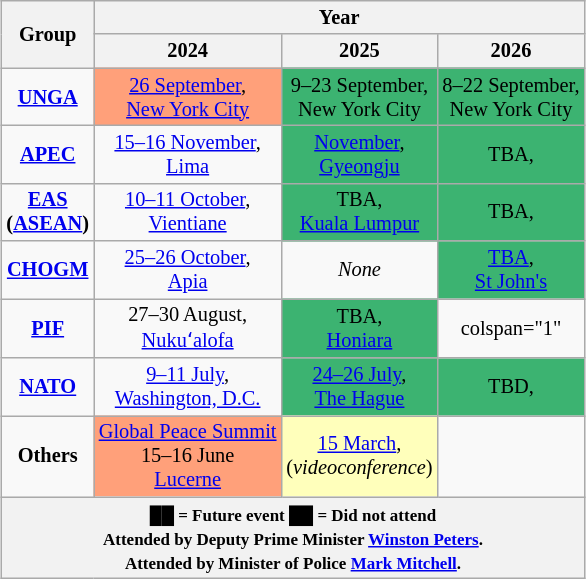<table class="wikitable" style="margin:1em auto; font-size:85%; text-align:center;">
<tr>
<th rowspan="2">Group</th>
<th colspan="3">Year</th>
</tr>
<tr>
<th>2024</th>
<th>2025</th>
<th>2026</th>
</tr>
<tr>
<td><strong><a href='#'>UNGA</a></strong></td>
<td style="background:#ffa07a;"><a href='#'>26 September</a>,<br> <a href='#'>New York City</a></td>
<td style="background:#3Cb371;">9–23 September,<br> New York City</td>
<td style="background:#3Cb371;">8–22 September,<br> New York City</td>
</tr>
<tr>
<td><strong><a href='#'>APEC</a></strong></td>
<td><a href='#'>15–16 November</a>,<br> <a href='#'>Lima</a></td>
<td style="background:#3Cb371;"><a href='#'>November</a>,<br> <a href='#'>Gyeongju</a></td>
<td style="background:#3Cb371;">TBA,<br></td>
</tr>
<tr>
<td><strong><a href='#'>EAS</a><br>(<a href='#'>ASEAN</a>)</strong></td>
<td><a href='#'>10–11 October</a>,<br> <a href='#'>Vientiane</a></td>
<td style="background:#3Cb371;">TBA,<br> <a href='#'>Kuala Lumpur</a></td>
<td style="background:#3Cb371;">TBA,<br></td>
</tr>
<tr>
<td><strong><a href='#'>CHOGM</a></strong></td>
<td><a href='#'>25–26 October</a>,<br> <a href='#'>Apia</a></td>
<td><em>None</em></td>
<td style="background:#3Cb371;"><a href='#'>TBA</a>,<br> <a href='#'>St John's</a></td>
</tr>
<tr>
<td><strong><a href='#'>PIF</a></strong></td>
<td>27–30 August,<br> <a href='#'>Nukuʻalofa</a></td>
<td style="background:#3Cb371;">TBA,<br> <a href='#'>Honiara</a></td>
<td>colspan="1" </td>
</tr>
<tr>
<td><strong><a href='#'>NATO</a></strong></td>
<td><a href='#'>9–11 July</a>,<br> <a href='#'>Washington, D.C.</a></td>
<td style="background:#3Cb371;"><a href='#'>24–26 July</a>,<br> <a href='#'>The Hague</a></td>
<td style="background:#3Cb371;">TBD,<br></td>
</tr>
<tr>
<td><strong>Others</strong></td>
<td style="background:#ffa07a;"><a href='#'>Global Peace Summit</a><br>15–16 June<br> <a href='#'>Lucerne</a></td>
<td style="background:#ffb;"><a href='#'>15 March</a>,<br>(<em>videoconference</em>)<br></td>
<td></td>
</tr>
<tr>
<th colspan="4"><small><span>██</span> = Future event <span>██</span> = Did not attend <br>Attended by Deputy Prime Minister <a href='#'>Winston Peters</a>.<br>Attended by Minister of Police <a href='#'>Mark Mitchell</a>.</small></th>
</tr>
</table>
